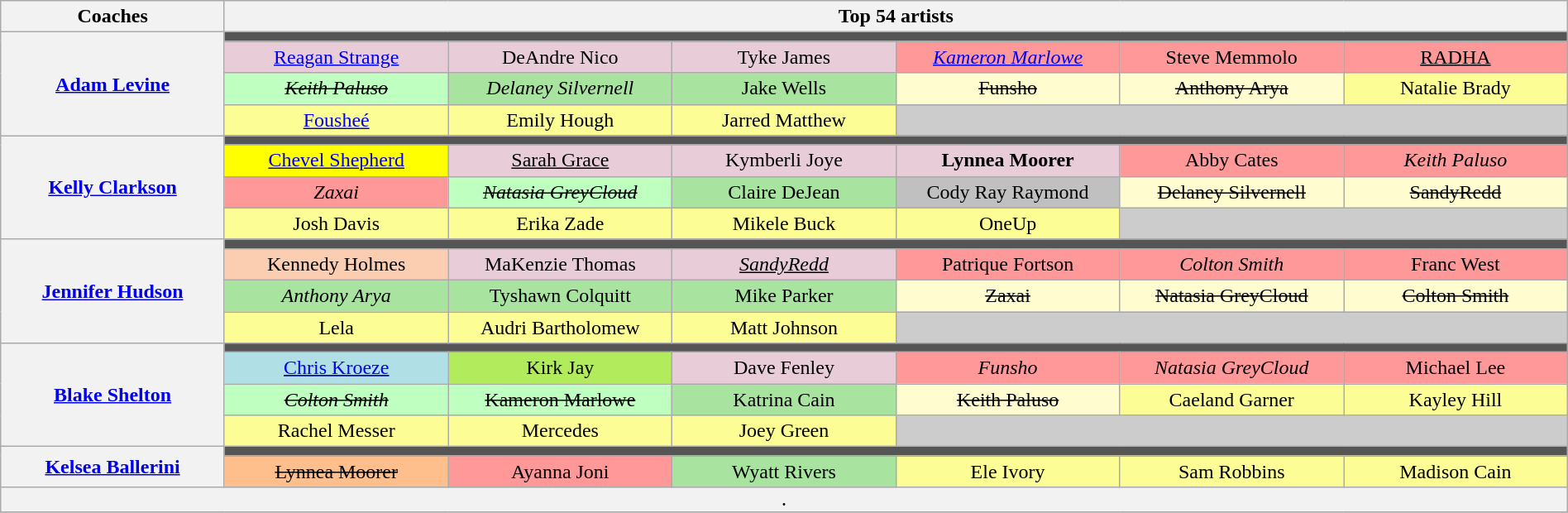<table class="wikitable" style="text-align:center; width:100%;">
<tr>
<th scope="col" style="width:14%;">Coaches</th>
<th scope="col" style="width:84%" colspan="6">Top 54 artists</th>
</tr>
<tr>
<th rowspan="4"><a href='#'>Adam Levine</a></th>
<td colspan="6"  style="background:#555;"></td>
</tr>
<tr>
<td width="14%" style="background:#E8CCD7;"><a href='#'>Reagan Strange</a></td>
<td width="14%" style="background:#E8CCD7;">DeAndre Nico</td>
<td width="14%" style="background:#E8CCD7;">Tyke James</td>
<td width="14%" style="background:#FF9999;"><em><a href='#'>Kameron Marlowe</a></em></td>
<td width="14%" style="background:#FF9999;">Steve Memmolo</td>
<td width="14%" style="background:#FF9999;"><u>RADHA</u></td>
</tr>
<tr>
<td style="background:#BFFFC0;"><s><em>Keith Paluso</em></s></td>
<td style="background:#A8E4A0;"><em>Delaney Silvernell</em></td>
<td style="background:#A8E4A0;">Jake Wells</td>
<td style="background:#FFFDD0;"><s>Funsho</s></td>
<td style="background:#FFFDD0;"><s>Anthony Arya</s></td>
<td style="background:#FDFD96">Natalie Brady</td>
</tr>
<tr>
<td style="background:#FDFD96"><a href='#'>Fousheé</a></td>
<td style="background:#FDFD96">Emily Hough</td>
<td style="background:#FDFD96">Jarred Matthew</td>
<td style="background:#ccc;" colspan="3"></td>
</tr>
<tr>
<th rowspan="4"><a href='#'>Kelly Clarkson</a></th>
<td colspan="6" style="background:#555;"></td>
</tr>
<tr>
<td style="background:yellow;"><a href='#'>Chevel Shepherd</a></td>
<td width="13%" style="background:#E8CCD7;"><u>Sarah Grace</u></td>
<td width="13%" style="background:#E8CCD7;">Kymberli Joye</td>
<td style="background:#E8CCD7;"><strong>Lynnea Moorer</strong></td>
<td style="background:#FF9999;">Abby Cates</td>
<td style="background:#FF9999;"><em>Keith Paluso</em></td>
</tr>
<tr>
<td style="background:#FF9999;"><em>Zaxai</em></td>
<td style="background:#BFFFC0;"><s><em>Natasia GreyCloud</em></s></td>
<td style="background:#A8E4A0;">Claire DeJean</td>
<td style="background:silver">Cody Ray Raymond</td>
<td style="background:#FFFDD0"><s>Delaney Silvernell</s></td>
<td style="background:#FFFDD0"><s>SandyRedd</s></td>
</tr>
<tr>
<td style="background:#FDFD96">Josh Davis</td>
<td style="background:#FDFD96">Erika Zade</td>
<td style="background:#FDFD96">Mikele Buck</td>
<td style="background:#FDFD96">OneUp</td>
<td style="background:#ccc;" colspan="2"></td>
</tr>
<tr>
<th rowspan="4"><a href='#'>Jennifer Hudson</a></th>
<td colspan="6" style="background:#555;"></td>
</tr>
<tr>
<td style="background:#FBCEB1;">Kennedy Holmes</td>
<td style="background:#E8CCD7;">MaKenzie Thomas</td>
<td style="background:#E8CCD7;"><u><em>SandyRedd</em></u></td>
<td style="background:#FF9999;">Patrique Fortson</td>
<td style="background:#FF9999;"><em>Colton Smith</em></td>
<td style="background:#FF9999;">Franc West</td>
</tr>
<tr>
<td style="background:#A8E4A0;"><em>Anthony Arya</em></td>
<td style="background:#A8E4A0;">Tyshawn Colquitt</td>
<td style="background:#A8E4A0;">Mike Parker</td>
<td style="background:#FFFDD0;"><s>Zaxai</s></td>
<td style="background:#FFFDD0;"><s>Natasia GreyCloud</s></td>
<td style="background:#FFFDD0;"><s>Colton Smith</s></td>
</tr>
<tr>
<td style="background:#FDFD96">Lela</td>
<td style="background:#FDFD96">Audri Bartholomew</td>
<td style="background:#FDFD96">Matt Johnson</td>
<td style="background:#ccc;" colspan="3"></td>
</tr>
<tr>
<th rowspan="4"><a href='#'>Blake Shelton</a></th>
<td colspan="6" style="background:#555;"></td>
</tr>
<tr>
<td style="background:#b0e0e6;"><u><a href='#'>Chris Kroeze</a></u></td>
<td style="background:#b2ec5d;">Kirk Jay</td>
<td style="background:#E8CCD7;">Dave Fenley</td>
<td style="background:#FF9999;"><em>Funsho</em></td>
<td style="background:#FF9999;"><em>Natasia GreyCloud</em></td>
<td style="background:#FF9999;">Michael Lee</td>
</tr>
<tr>
<td style="background:#BFFFC0;"><s><em>Colton Smith</em></s></td>
<td style="background:#BFFFC0;"><s>Kameron Marlowe</s></td>
<td style="background:#A8E4A0;">Katrina Cain</td>
<td style="background:#FFFDD0;"><s>Keith Paluso</s></td>
<td style="background:#FDFD96">Caeland Garner</td>
<td style="background:#FDFD96">Kayley Hill</td>
</tr>
<tr>
<td style="background:#FDFD96">Rachel Messer</td>
<td style="background:#FDFD96">Mercedes </td>
<td style="background:#FDFD96">Joey Green</td>
<td style="background:#ccc;" colspan="3"></td>
</tr>
<tr>
<th rowspan="2"><a href='#'>Kelsea Ballerini</a></th>
<td colspan="6" style="background:#555;"></td>
</tr>
<tr>
<td style="background:#FFBF8C;"><s>Lynnea Moorer</s></td>
<td style="background:#FF9999;">Ayanna Joni</td>
<td style="background:#A8E4A0;">Wyatt Rivers</td>
<td style="background:#FDFD96">Ele Ivory</td>
<td style="background:#FDFD96">Sam Robbins</td>
<td style="background:#FDFD96">Madison Cain</td>
</tr>
<tr>
<th style="font-size:90%; line-height:12px;" colspan="8"><small>.</small></th>
</tr>
<tr>
</tr>
</table>
